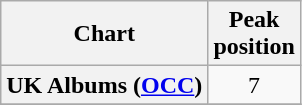<table class="wikitable plainrowheaders sortable" style="text-align:center;" border="1">
<tr>
<th scope="col">Chart</th>
<th scope="col">Peak<br>position</th>
</tr>
<tr>
<th scope="row">UK Albums (<a href='#'>OCC</a>)</th>
<td>7</td>
</tr>
<tr>
</tr>
</table>
